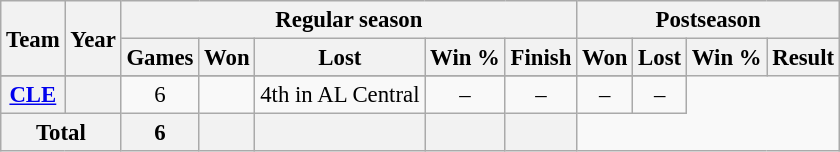<table class="wikitable" style="font-size: 95%; text-align:center;">
<tr>
<th rowspan="2">Team</th>
<th rowspan="2">Year</th>
<th colspan="5">Regular season</th>
<th colspan="4">Postseason</th>
</tr>
<tr>
<th>Games</th>
<th>Won</th>
<th>Lost</th>
<th>Win %</th>
<th>Finish</th>
<th>Won</th>
<th>Lost</th>
<th>Win %</th>
<th>Result</th>
</tr>
<tr>
</tr>
<tr>
<th><a href='#'>CLE</a></th>
<th></th>
<td>6</td>
<td></td>
<td>4th in AL Central</td>
<td>–</td>
<td>–</td>
<td>–</td>
<td>–</td>
</tr>
<tr>
<th colspan="2">Total</th>
<th>6</th>
<th></th>
<th></th>
<th></th>
<th></th>
</tr>
</table>
